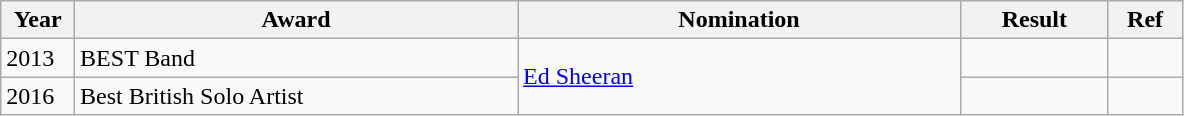<table class="wikitable" style="max-width:100%;">
<tr>
<th width=5%>Year</th>
<th style="width:30%;">Award</th>
<th style="width:30%;">Nomination</th>
<th style="width:10%;">Result</th>
<th style="width:5%;">Ref</th>
</tr>
<tr>
<td>2013</td>
<td>BEST Band</td>
<td rowspan="2"><a href='#'>Ed Sheeran</a></td>
<td></td>
<td></td>
</tr>
<tr>
<td>2016</td>
<td>Best British Solo Artist</td>
<td></td>
<td></td>
</tr>
</table>
